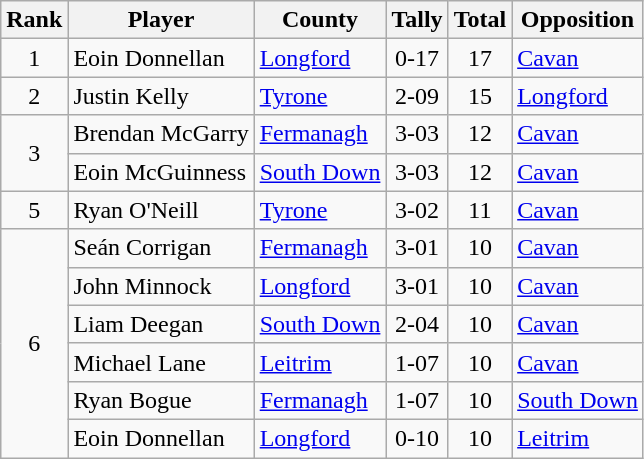<table class="wikitable">
<tr>
<th>Rank</th>
<th>Player</th>
<th>County</th>
<th>Tally</th>
<th>Total</th>
<th>Opposition</th>
</tr>
<tr>
<td rowspan=1 align=center>1</td>
<td>Eoin Donnellan</td>
<td><a href='#'>Longford</a></td>
<td align=center>0-17</td>
<td align=center>17</td>
<td><a href='#'>Cavan</a></td>
</tr>
<tr>
<td rowspan=1 align=center>2</td>
<td>Justin Kelly</td>
<td><a href='#'>Tyrone</a></td>
<td align=center>2-09</td>
<td align=center>15</td>
<td><a href='#'>Longford</a></td>
</tr>
<tr>
<td rowspan=2 align=center>3</td>
<td>Brendan McGarry</td>
<td><a href='#'>Fermanagh</a></td>
<td align=center>3-03</td>
<td align=center>12</td>
<td><a href='#'>Cavan</a></td>
</tr>
<tr>
<td>Eoin McGuinness</td>
<td><a href='#'>South Down</a></td>
<td align=center>3-03</td>
<td align=center>12</td>
<td><a href='#'>Cavan</a></td>
</tr>
<tr>
<td rowspan=1 align=center>5</td>
<td>Ryan O'Neill</td>
<td><a href='#'>Tyrone</a></td>
<td align=center>3-02</td>
<td align=center>11</td>
<td><a href='#'>Cavan</a></td>
</tr>
<tr>
<td rowspan=6 align=center>6</td>
<td>Seán Corrigan</td>
<td><a href='#'>Fermanagh</a></td>
<td align=center>3-01</td>
<td align=center>10</td>
<td><a href='#'>Cavan</a></td>
</tr>
<tr>
<td>John Minnock</td>
<td><a href='#'>Longford</a></td>
<td align=center>3-01</td>
<td align=center>10</td>
<td><a href='#'>Cavan</a></td>
</tr>
<tr>
<td>Liam Deegan</td>
<td><a href='#'>South Down</a></td>
<td align=center>2-04</td>
<td align=center>10</td>
<td><a href='#'>Cavan</a></td>
</tr>
<tr>
<td>Michael Lane</td>
<td><a href='#'>Leitrim</a></td>
<td align=center>1-07</td>
<td align=center>10</td>
<td><a href='#'>Cavan</a></td>
</tr>
<tr>
<td>Ryan Bogue</td>
<td><a href='#'>Fermanagh</a></td>
<td align=center>1-07</td>
<td align=center>10</td>
<td><a href='#'>South Down</a></td>
</tr>
<tr>
<td>Eoin Donnellan</td>
<td><a href='#'>Longford</a></td>
<td align=center>0-10</td>
<td align=center>10</td>
<td><a href='#'>Leitrim</a></td>
</tr>
</table>
